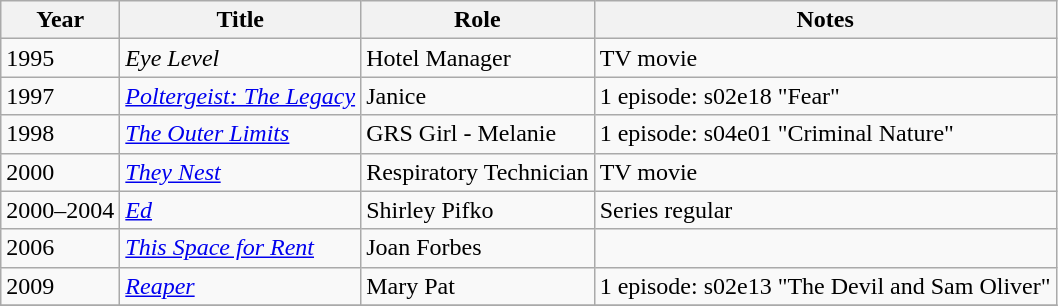<table class="wikitable sortable">
<tr>
<th>Year</th>
<th>Title</th>
<th>Role</th>
<th class="unsortable">Notes</th>
</tr>
<tr>
<td>1995</td>
<td><em>Eye Level</em></td>
<td>Hotel Manager</td>
<td>TV movie</td>
</tr>
<tr>
<td>1997</td>
<td><em><a href='#'>Poltergeist: The Legacy</a></em></td>
<td>Janice</td>
<td>1 episode: s02e18 "Fear"</td>
</tr>
<tr>
<td>1998</td>
<td data-sort-value="Outer Limits, The"><em><a href='#'>The Outer Limits</a></em></td>
<td>GRS Girl - Melanie</td>
<td>1 episode: s04e01 "Criminal Nature"</td>
</tr>
<tr>
<td>2000</td>
<td><em><a href='#'>They Nest</a></em></td>
<td>Respiratory Technician</td>
<td>TV movie</td>
</tr>
<tr>
<td>2000–2004</td>
<td><em><a href='#'>Ed</a></em></td>
<td>Shirley Pifko</td>
<td>Series regular</td>
</tr>
<tr>
<td>2006</td>
<td><em><a href='#'>This Space for Rent</a></em></td>
<td>Joan Forbes</td>
<td></td>
</tr>
<tr>
<td>2009</td>
<td><em><a href='#'>Reaper</a></em></td>
<td>Mary Pat</td>
<td>1 episode: s02e13 "The Devil and Sam Oliver"</td>
</tr>
<tr>
</tr>
</table>
